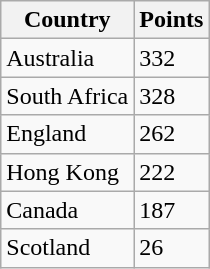<table class="wikitable">
<tr>
<th>Country</th>
<th>Points</th>
</tr>
<tr>
<td>Australia</td>
<td>332</td>
</tr>
<tr>
<td>South Africa</td>
<td>328</td>
</tr>
<tr>
<td>England</td>
<td>262</td>
</tr>
<tr>
<td>Hong Kong</td>
<td>222</td>
</tr>
<tr>
<td>Canada</td>
<td>187</td>
</tr>
<tr>
<td>Scotland</td>
<td>26</td>
</tr>
</table>
